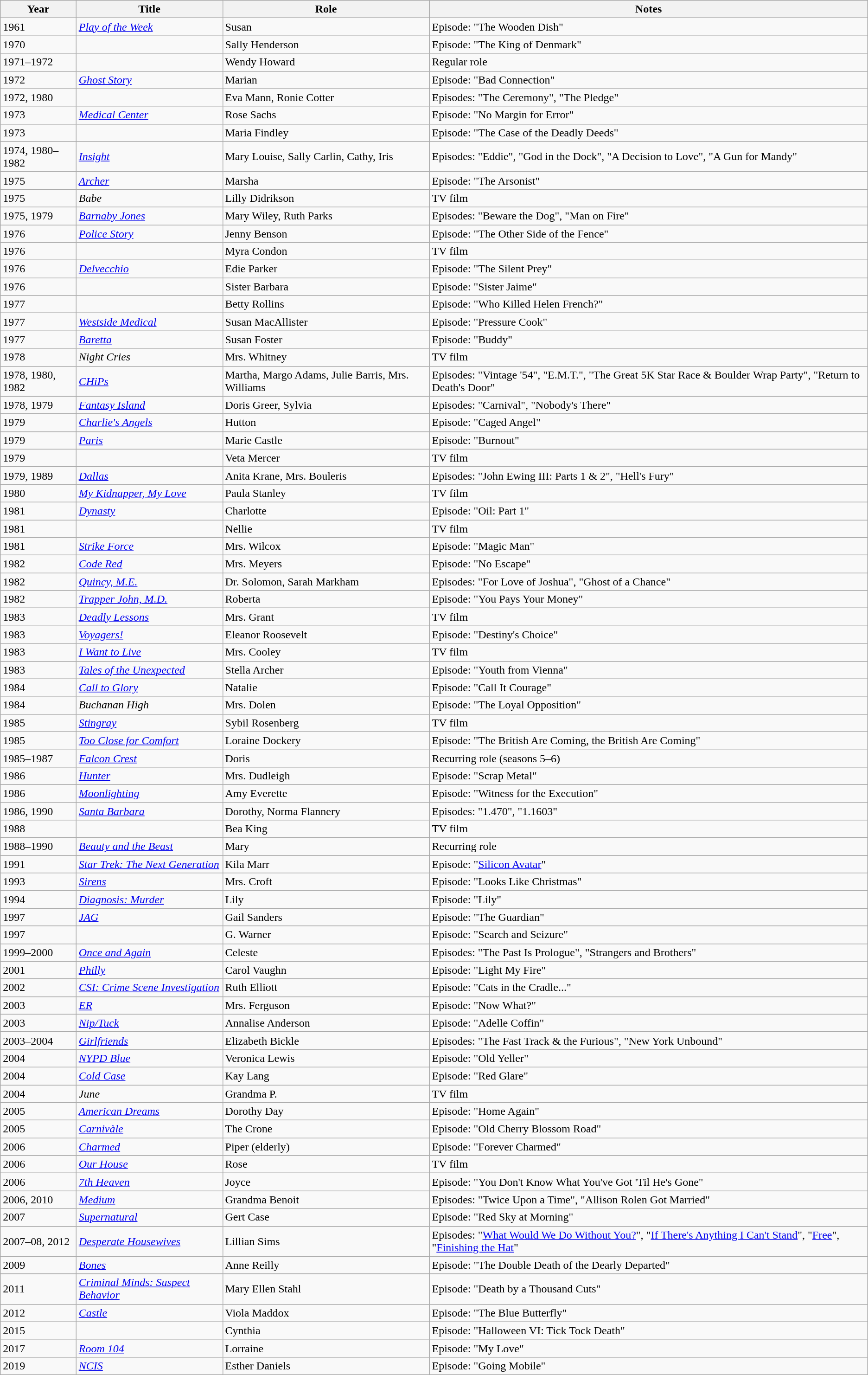<table class="wikitable sortable">
<tr>
<th>Year</th>
<th>Title</th>
<th>Role</th>
<th class="unsortable">Notes</th>
</tr>
<tr>
<td>1961</td>
<td><em><a href='#'>Play of the Week</a></em></td>
<td>Susan</td>
<td>Episode: "The Wooden Dish"</td>
</tr>
<tr>
<td>1970</td>
<td><em></em></td>
<td>Sally Henderson</td>
<td>Episode: "The King of Denmark"</td>
</tr>
<tr>
<td>1971–1972</td>
<td><em></em></td>
<td>Wendy Howard</td>
<td>Regular role</td>
</tr>
<tr>
<td>1972</td>
<td><em><a href='#'>Ghost Story</a></em></td>
<td>Marian</td>
<td>Episode: "Bad Connection"</td>
</tr>
<tr>
<td>1972, 1980</td>
<td><em></em></td>
<td>Eva Mann, Ronie Cotter</td>
<td>Episodes: "The Ceremony", "The Pledge"</td>
</tr>
<tr>
<td>1973</td>
<td><em><a href='#'>Medical Center</a></em></td>
<td>Rose Sachs</td>
<td>Episode: "No Margin for Error"</td>
</tr>
<tr>
<td>1973</td>
<td><em></em></td>
<td>Maria Findley</td>
<td>Episode: "The Case of the Deadly Deeds"</td>
</tr>
<tr>
<td>1974, 1980–1982</td>
<td><em><a href='#'>Insight</a></em></td>
<td>Mary Louise, Sally Carlin, Cathy, Iris</td>
<td>Episodes: "Eddie", "God in the Dock", "A Decision to Love", "A Gun for Mandy"</td>
</tr>
<tr>
<td>1975</td>
<td><em><a href='#'>Archer</a></em></td>
<td>Marsha</td>
<td>Episode: "The Arsonist"</td>
</tr>
<tr>
<td>1975</td>
<td><em>Babe</em></td>
<td>Lilly Didrikson</td>
<td>TV film</td>
</tr>
<tr>
<td>1975, 1979</td>
<td><em><a href='#'>Barnaby Jones</a></em></td>
<td>Mary Wiley, Ruth Parks</td>
<td>Episodes: "Beware the Dog", "Man on Fire"</td>
</tr>
<tr>
<td>1976</td>
<td><em><a href='#'>Police Story</a></em></td>
<td>Jenny Benson</td>
<td>Episode: "The Other Side of the Fence"</td>
</tr>
<tr>
<td>1976</td>
<td><em></em></td>
<td>Myra Condon</td>
<td>TV film</td>
</tr>
<tr>
<td>1976</td>
<td><em><a href='#'>Delvecchio</a></em></td>
<td>Edie Parker</td>
<td>Episode: "The Silent Prey"</td>
</tr>
<tr>
<td>1976</td>
<td><em></em></td>
<td>Sister Barbara</td>
<td>Episode: "Sister Jaime"</td>
</tr>
<tr>
<td>1977</td>
<td><em></em></td>
<td>Betty Rollins</td>
<td>Episode: "Who Killed Helen French?"</td>
</tr>
<tr>
<td>1977</td>
<td><em><a href='#'>Westside Medical</a></em></td>
<td>Susan MacAllister</td>
<td>Episode: "Pressure Cook"</td>
</tr>
<tr>
<td>1977</td>
<td><em><a href='#'>Baretta</a></em></td>
<td>Susan Foster</td>
<td>Episode: "Buddy"</td>
</tr>
<tr>
<td>1978</td>
<td><em>Night Cries</em></td>
<td>Mrs. Whitney</td>
<td>TV film</td>
</tr>
<tr>
<td>1978, 1980, 1982</td>
<td><em><a href='#'>CHiPs</a></em></td>
<td>Martha, Margo Adams, Julie Barris, Mrs. Williams</td>
<td>Episodes: "Vintage '54", "E.M.T.", "The Great 5K Star Race & Boulder Wrap Party", "Return to Death's Door"</td>
</tr>
<tr>
<td>1978, 1979</td>
<td><em><a href='#'>Fantasy Island</a></em></td>
<td>Doris Greer, Sylvia</td>
<td>Episodes: "Carnival", "Nobody's There"</td>
</tr>
<tr>
<td>1979</td>
<td><em><a href='#'>Charlie's Angels</a></em></td>
<td>Hutton</td>
<td>Episode: "Caged Angel"</td>
</tr>
<tr>
<td>1979</td>
<td><em><a href='#'>Paris</a></em></td>
<td>Marie Castle</td>
<td>Episode: "Burnout"</td>
</tr>
<tr>
<td>1979</td>
<td><em></em></td>
<td>Veta Mercer</td>
<td>TV film</td>
</tr>
<tr>
<td>1979, 1989</td>
<td><em><a href='#'>Dallas</a></em></td>
<td>Anita Krane, Mrs. Bouleris</td>
<td>Episodes: "John Ewing III: Parts 1 & 2", "Hell's Fury"</td>
</tr>
<tr>
<td>1980</td>
<td><em><a href='#'>My Kidnapper, My Love</a></em></td>
<td>Paula Stanley</td>
<td>TV film</td>
</tr>
<tr>
<td>1981</td>
<td><em><a href='#'>Dynasty</a></em></td>
<td>Charlotte</td>
<td>Episode: "Oil: Part 1"</td>
</tr>
<tr>
<td>1981</td>
<td><em></em></td>
<td>Nellie</td>
<td>TV film</td>
</tr>
<tr>
<td>1981</td>
<td><em><a href='#'>Strike Force</a></em></td>
<td>Mrs. Wilcox</td>
<td>Episode: "Magic Man"</td>
</tr>
<tr>
<td>1982</td>
<td><em><a href='#'>Code Red</a></em></td>
<td>Mrs. Meyers</td>
<td>Episode: "No Escape"</td>
</tr>
<tr>
<td>1982</td>
<td><em><a href='#'>Quincy, M.E.</a></em></td>
<td>Dr. Solomon, Sarah Markham</td>
<td>Episodes: "For Love of Joshua", "Ghost of a Chance"</td>
</tr>
<tr>
<td>1982</td>
<td><em><a href='#'>Trapper John, M.D.</a></em></td>
<td>Roberta</td>
<td>Episode: "You Pays Your Money"</td>
</tr>
<tr>
<td>1983</td>
<td><em><a href='#'>Deadly Lessons</a></em></td>
<td>Mrs. Grant</td>
<td>TV film</td>
</tr>
<tr>
<td>1983</td>
<td><em><a href='#'>Voyagers!</a></em></td>
<td>Eleanor Roosevelt</td>
<td>Episode: "Destiny's Choice"</td>
</tr>
<tr>
<td>1983</td>
<td><em><a href='#'>I Want to Live</a></em></td>
<td>Mrs. Cooley</td>
<td>TV film</td>
</tr>
<tr>
<td>1983</td>
<td><em><a href='#'>Tales of the Unexpected</a></em></td>
<td>Stella Archer</td>
<td>Episode: "Youth from Vienna"</td>
</tr>
<tr>
<td>1984</td>
<td><em><a href='#'>Call to Glory</a></em></td>
<td>Natalie</td>
<td>Episode: "Call It Courage"</td>
</tr>
<tr>
<td>1984</td>
<td><em>Buchanan High</em></td>
<td>Mrs. Dolen</td>
<td>Episode: "The Loyal Opposition"</td>
</tr>
<tr>
<td>1985</td>
<td><em><a href='#'>Stingray</a></em></td>
<td>Sybil Rosenberg</td>
<td>TV film</td>
</tr>
<tr>
<td>1985</td>
<td><em><a href='#'>Too Close for Comfort</a></em></td>
<td>Loraine Dockery</td>
<td>Episode: "The British Are Coming, the British Are Coming"</td>
</tr>
<tr>
<td>1985–1987</td>
<td><em><a href='#'>Falcon Crest</a></em></td>
<td>Doris</td>
<td>Recurring role (seasons 5–6)</td>
</tr>
<tr>
<td>1986</td>
<td><em><a href='#'>Hunter</a></em></td>
<td>Mrs. Dudleigh</td>
<td>Episode: "Scrap Metal"</td>
</tr>
<tr>
<td>1986</td>
<td><em><a href='#'>Moonlighting</a></em></td>
<td>Amy Everette</td>
<td>Episode: "Witness for the Execution"</td>
</tr>
<tr>
<td>1986, 1990</td>
<td><em><a href='#'>Santa Barbara</a></em></td>
<td>Dorothy, Norma Flannery</td>
<td>Episodes: "1.470", "1.1603"</td>
</tr>
<tr>
<td>1988</td>
<td><em></em></td>
<td>Bea King</td>
<td>TV film</td>
</tr>
<tr>
<td>1988–1990</td>
<td><em><a href='#'>Beauty and the Beast</a></em></td>
<td>Mary</td>
<td>Recurring role</td>
</tr>
<tr>
<td>1991</td>
<td><em><a href='#'>Star Trek: The Next Generation</a></em></td>
<td>Kila Marr</td>
<td>Episode: "<a href='#'>Silicon Avatar</a>"</td>
</tr>
<tr>
<td>1993</td>
<td><em><a href='#'>Sirens</a></em></td>
<td>Mrs. Croft</td>
<td>Episode: "Looks Like Christmas"</td>
</tr>
<tr>
<td>1994</td>
<td><em><a href='#'>Diagnosis: Murder</a></em></td>
<td>Lily</td>
<td>Episode: "Lily"</td>
</tr>
<tr>
<td>1997</td>
<td><em><a href='#'>JAG</a></em></td>
<td>Gail Sanders</td>
<td>Episode: "The Guardian"</td>
</tr>
<tr>
<td>1997</td>
<td><em></em></td>
<td>G. Warner</td>
<td>Episode: "Search and Seizure"</td>
</tr>
<tr>
<td>1999–2000</td>
<td><em><a href='#'>Once and Again</a></em></td>
<td>Celeste</td>
<td>Episodes: "The Past Is Prologue", "Strangers and Brothers"</td>
</tr>
<tr>
<td>2001</td>
<td><em><a href='#'>Philly</a></em></td>
<td>Carol Vaughn</td>
<td>Episode: "Light My Fire"</td>
</tr>
<tr>
<td>2002</td>
<td><em><a href='#'>CSI: Crime Scene Investigation</a></em></td>
<td>Ruth Elliott</td>
<td>Episode: "Cats in the Cradle..."</td>
</tr>
<tr>
<td>2003</td>
<td><em><a href='#'>ER</a></em></td>
<td>Mrs. Ferguson</td>
<td>Episode: "Now What?"</td>
</tr>
<tr>
<td>2003</td>
<td><em><a href='#'>Nip/Tuck</a></em></td>
<td>Annalise Anderson</td>
<td>Episode: "Adelle Coffin"</td>
</tr>
<tr>
<td>2003–2004</td>
<td><em><a href='#'>Girlfriends</a></em></td>
<td>Elizabeth Bickle</td>
<td>Episodes: "The Fast Track & the Furious", "New York Unbound"</td>
</tr>
<tr>
<td>2004</td>
<td><em><a href='#'>NYPD Blue</a></em></td>
<td>Veronica Lewis</td>
<td>Episode: "Old Yeller"</td>
</tr>
<tr>
<td>2004</td>
<td><em><a href='#'>Cold Case</a></em></td>
<td>Kay Lang</td>
<td>Episode: "Red Glare"</td>
</tr>
<tr>
<td>2004</td>
<td><em>June</em></td>
<td>Grandma P.</td>
<td>TV film</td>
</tr>
<tr>
<td>2005</td>
<td><em><a href='#'>American Dreams</a></em></td>
<td>Dorothy Day</td>
<td>Episode: "Home Again"</td>
</tr>
<tr>
<td>2005</td>
<td><em><a href='#'>Carnivàle</a></em></td>
<td>The Crone</td>
<td>Episode: "Old Cherry Blossom Road"</td>
</tr>
<tr>
<td>2006</td>
<td><em><a href='#'>Charmed</a></em></td>
<td>Piper (elderly)</td>
<td>Episode: "Forever Charmed"</td>
</tr>
<tr>
<td>2006</td>
<td><em><a href='#'>Our House</a></em></td>
<td>Rose</td>
<td>TV film</td>
</tr>
<tr>
<td>2006</td>
<td><em><a href='#'>7th Heaven</a></em></td>
<td>Joyce</td>
<td>Episode: "You Don't Know What You've Got 'Til He's Gone"</td>
</tr>
<tr>
<td>2006, 2010</td>
<td><em><a href='#'>Medium</a></em></td>
<td>Grandma Benoit</td>
<td>Episodes: "Twice Upon a Time", "Allison Rolen Got Married"</td>
</tr>
<tr>
<td>2007</td>
<td><em><a href='#'>Supernatural</a></em></td>
<td>Gert Case</td>
<td>Episode: "Red Sky at Morning"</td>
</tr>
<tr>
<td>2007–08, 2012</td>
<td><em><a href='#'>Desperate Housewives</a></em></td>
<td>Lillian Sims</td>
<td>Episodes: "<a href='#'>What Would We Do Without You?</a>", "<a href='#'>If There's Anything I Can't Stand</a>", "<a href='#'>Free</a>", "<a href='#'>Finishing the Hat</a>"</td>
</tr>
<tr>
<td>2009</td>
<td><em><a href='#'>Bones</a></em></td>
<td>Anne Reilly</td>
<td>Episode: "The Double Death of the Dearly Departed"</td>
</tr>
<tr>
<td>2011</td>
<td><em><a href='#'>Criminal Minds: Suspect Behavior</a></em></td>
<td>Mary Ellen Stahl</td>
<td>Episode: "Death by a Thousand Cuts"</td>
</tr>
<tr>
<td>2012</td>
<td><em><a href='#'>Castle</a></em></td>
<td>Viola Maddox</td>
<td>Episode: "The Blue Butterfly"</td>
</tr>
<tr>
<td>2015</td>
<td><em></em></td>
<td>Cynthia</td>
<td>Episode: "Halloween VI: Tick Tock Death"</td>
</tr>
<tr>
<td>2017</td>
<td><em><a href='#'>Room 104</a></em></td>
<td>Lorraine</td>
<td>Episode: "My Love"</td>
</tr>
<tr>
<td>2019</td>
<td><em><a href='#'>NCIS</a></em></td>
<td>Esther Daniels</td>
<td>Episode: "Going Mobile"</td>
</tr>
</table>
